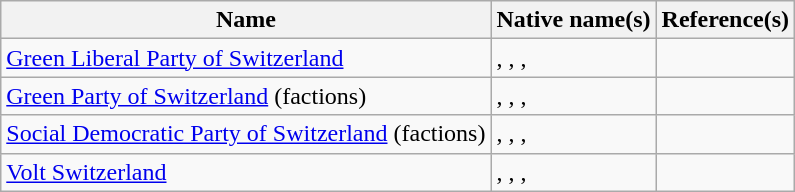<table class="wikitable">
<tr>
<th>Name</th>
<th>Native name(s)</th>
<th>Reference(s)</th>
</tr>
<tr>
<td><a href='#'>Green Liberal Party of Switzerland</a></td>
<td>, , , </td>
<td></td>
</tr>
<tr>
<td><a href='#'>Green Party of Switzerland</a> (factions)</td>
<td>, , , </td>
<td></td>
</tr>
<tr>
<td><a href='#'>Social Democratic Party of Switzerland</a> (factions)</td>
<td>, , , </td>
<td></td>
</tr>
<tr>
<td><a href='#'>Volt Switzerland</a></td>
<td>, , , </td>
<td></td>
</tr>
</table>
